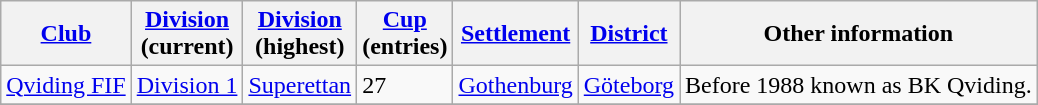<table class="wikitable" style="text-align:left">
<tr>
<th style= width="180px"><a href='#'>Club</a></th>
<th style= width="80px"><a href='#'>Division</a><br> (current)</th>
<th style= width="80px"><a href='#'>Division</a><br> (highest)</th>
<th style= width="60px"><a href='#'>Cup</a><br> (entries)</th>
<th style= width="110px"><a href='#'>Settlement</a></th>
<th style= width="110px"><a href='#'>District</a></th>
<th style= width="230px">Other information</th>
</tr>
<tr>
<td><a href='#'>Qviding FIF</a></td>
<td><a href='#'>Division 1</a></td>
<td><a href='#'>Superettan</a></td>
<td>27</td>
<td><a href='#'>Gothenburg</a></td>
<td><a href='#'>Göteborg</a></td>
<td>Before 1988 known as BK Qviding.</td>
</tr>
<tr>
</tr>
</table>
